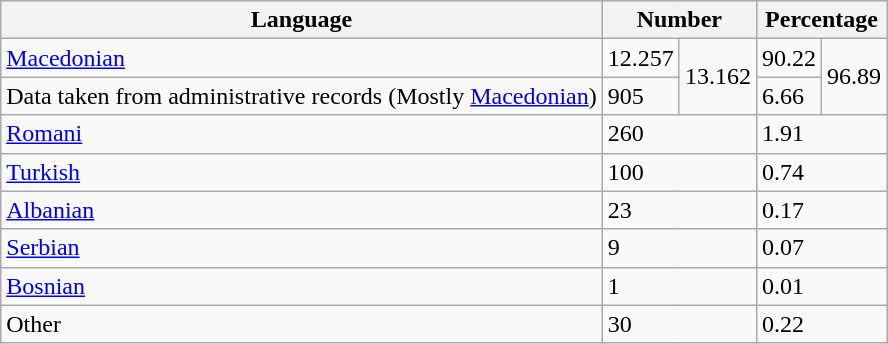<table class="wikitable">
<tr>
<th>Language</th>
<th colspan="2">Number</th>
<th colspan="2">Percentage</th>
</tr>
<tr>
<td><a href='#'>Macedonian</a></td>
<td>12.257</td>
<td rowspan="2">13.162</td>
<td>90.22</td>
<td rowspan="2">96.89</td>
</tr>
<tr>
<td>Data taken from administrative records (Mostly <a href='#'>Macedonian</a>)</td>
<td>905</td>
<td>6.66</td>
</tr>
<tr>
<td><a href='#'>Romani</a></td>
<td colspan="2">260</td>
<td colspan="2">1.91</td>
</tr>
<tr>
<td><a href='#'>Turkish</a></td>
<td colspan="2">100</td>
<td colspan="2">0.74</td>
</tr>
<tr>
<td><a href='#'>Albanian</a></td>
<td colspan="2">23</td>
<td colspan="2">0.17</td>
</tr>
<tr>
<td><a href='#'>Serbian</a></td>
<td colspan="2">9</td>
<td colspan="2">0.07</td>
</tr>
<tr>
<td><a href='#'>Bosnian</a></td>
<td colspan="2">1</td>
<td colspan="2">0.01</td>
</tr>
<tr>
<td>Other</td>
<td colspan="2">30</td>
<td colspan="2">0.22</td>
</tr>
</table>
